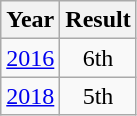<table class="wikitable" style="text-align:center">
<tr>
<th>Year</th>
<th>Result</th>
</tr>
<tr>
<td><a href='#'>2016</a></td>
<td>6th</td>
</tr>
<tr>
<td><a href='#'>2018</a></td>
<td>5th</td>
</tr>
</table>
